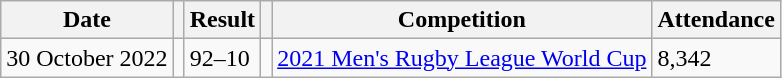<table class="wikitable">
<tr>
<th>Date</th>
<th></th>
<th>Result</th>
<th></th>
<th>Competition</th>
<th>Attendance</th>
</tr>
<tr>
<td>30 October 2022</td>
<td></td>
<td>92–10</td>
<td></td>
<td><a href='#'>2021 Men's Rugby League World Cup</a></td>
<td>8,342</td>
</tr>
</table>
